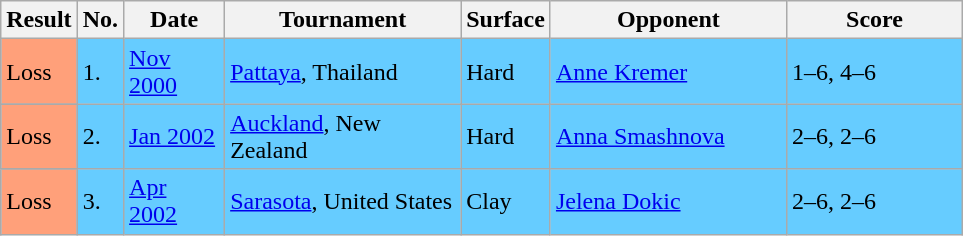<table class="sortable wikitable">
<tr>
<th>Result</th>
<th style="width:20px">No.</th>
<th style="width:60px">Date</th>
<th style="width:150px">Tournament</th>
<th style="width:50px">Surface</th>
<th style="width:150px">Opponent</th>
<th style="width:110px" class="unsortable">Score</th>
</tr>
<tr bgcolor=#66CCFF>
<td style="background:#ffa07a;">Loss</td>
<td>1.</td>
<td><a href='#'>Nov 2000</a></td>
<td><a href='#'>Pattaya</a>, Thailand</td>
<td>Hard</td>
<td> <a href='#'>Anne Kremer</a></td>
<td>1–6, 4–6</td>
</tr>
<tr bgcolor="#66CCFF">
<td style="background:#ffa07a;">Loss</td>
<td>2.</td>
<td><a href='#'>Jan 2002</a></td>
<td><a href='#'>Auckland</a>, New Zealand</td>
<td>Hard</td>
<td> <a href='#'>Anna Smashnova</a></td>
<td>2–6, 2–6</td>
</tr>
<tr bgcolor="#66CCFF">
<td style="background:#ffa07a;">Loss</td>
<td>3.</td>
<td><a href='#'>Apr 2002</a></td>
<td><a href='#'>Sarasota</a>, United States</td>
<td>Clay</td>
<td> <a href='#'>Jelena Dokic</a></td>
<td>2–6, 2–6</td>
</tr>
</table>
